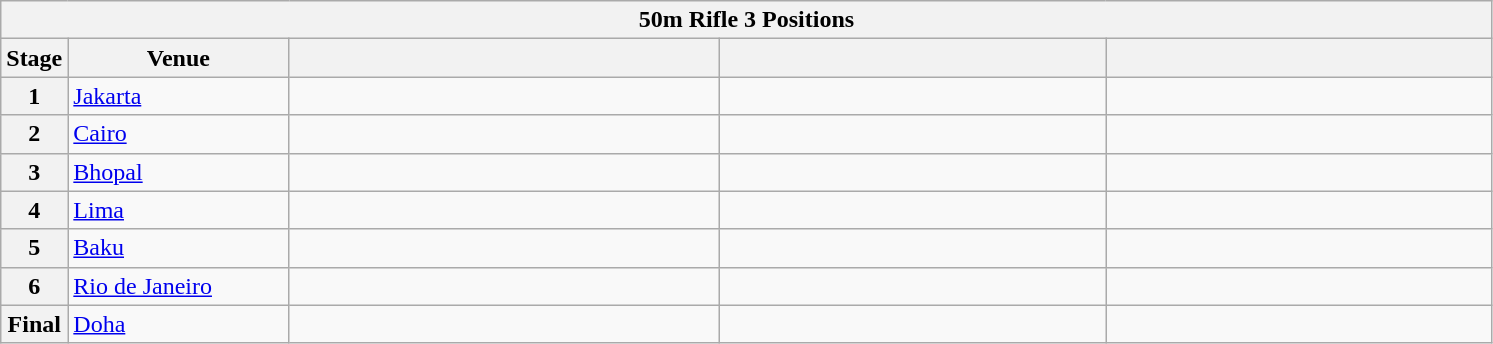<table class="wikitable">
<tr>
<th colspan="5">50m Rifle 3 Positions</th>
</tr>
<tr>
<th>Stage</th>
<th width=140>Venue</th>
<th width=280></th>
<th width=250></th>
<th width=250></th>
</tr>
<tr>
<th>1</th>
<td> <a href='#'>Jakarta</a></td>
<td></td>
<td></td>
<td></td>
</tr>
<tr>
<th>2</th>
<td> <a href='#'>Cairo</a></td>
<td></td>
<td></td>
<td></td>
</tr>
<tr>
<th>3</th>
<td> <a href='#'>Bhopal</a></td>
<td></td>
<td></td>
<td></td>
</tr>
<tr>
<th>4</th>
<td> <a href='#'>Lima</a></td>
<td></td>
<td></td>
<td></td>
</tr>
<tr>
<th>5</th>
<td> <a href='#'>Baku</a></td>
<td></td>
<td></td>
<td></td>
</tr>
<tr>
<th>6</th>
<td> <a href='#'>Rio de Janeiro</a></td>
<td></td>
<td></td>
<td></td>
</tr>
<tr>
<th>Final</th>
<td> <a href='#'>Doha</a></td>
<td></td>
<td></td>
<td></td>
</tr>
</table>
